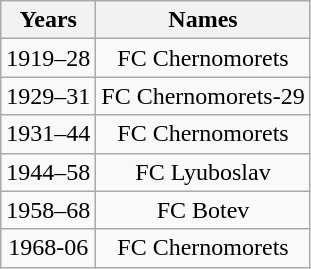<table class="wikitable" style="text-align: center;">
<tr>
<th>Years</th>
<th>Names</th>
</tr>
<tr>
<td>1919–28</td>
<td>FC Chernomorets</td>
</tr>
<tr>
<td>1929–31</td>
<td>FC Chernomorets-29</td>
</tr>
<tr>
<td>1931–44</td>
<td>FC Chernomorets</td>
</tr>
<tr>
<td>1944–58</td>
<td>FC Lyuboslav</td>
</tr>
<tr>
<td>1958–68</td>
<td>FC Botev</td>
</tr>
<tr>
<td>1968-06</td>
<td>FC Chernomorets</td>
</tr>
</table>
